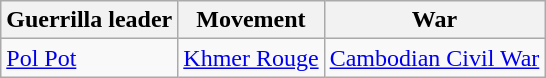<table class="wikitable">
<tr>
<th>Guerrilla leader</th>
<th>Movement</th>
<th>War</th>
</tr>
<tr>
<td><a href='#'>Pol Pot</a></td>
<td><a href='#'>Khmer Rouge</a></td>
<td><a href='#'>Cambodian Civil War</a></td>
</tr>
</table>
